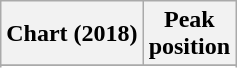<table class="wikitable sortable plainrowheaders" style="text-align:center">
<tr>
<th scope="col">Chart (2018)</th>
<th scope="col">Peak<br>position</th>
</tr>
<tr>
</tr>
<tr>
</tr>
<tr>
</tr>
<tr>
</tr>
<tr>
</tr>
<tr>
</tr>
</table>
